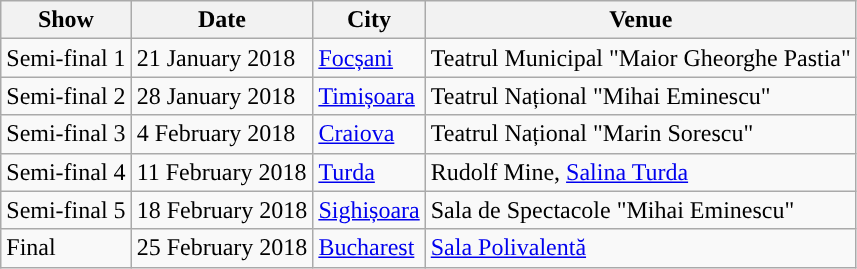<table class="wikitable plainrowheaders">
<tr>
<th scope="col">Show</th>
<th scope="col">Date</th>
<th scope="col">City</th>
<th scope="col">Venue</th>
</tr>
<tr>
<td scope="row">Semi-final 1</td>
<td>21 January 2018</td>
<td><a href='#'>Focșani</a></td>
<td>Teatrul Municipal "Maior Gheorghe Pastia"</td>
</tr>
<tr>
<td scope="row">Semi-final 2</td>
<td>28 January 2018</td>
<td><a href='#'>Timișoara</a></td>
<td>Teatrul Național "Mihai Eminescu"</td>
</tr>
<tr>
<td scope="row">Semi-final 3</td>
<td>4 February 2018</td>
<td><a href='#'>Craiova</a></td>
<td>Teatrul Național "Marin Sorescu"</td>
</tr>
<tr>
<td scope="row">Semi-final 4</td>
<td>11 February 2018</td>
<td><a href='#'>Turda</a></td>
<td>Rudolf Mine, <a href='#'>Salina Turda</a></td>
</tr>
<tr>
<td scope="row">Semi-final 5</td>
<td>18 February 2018</td>
<td><a href='#'>Sighișoara</a></td>
<td>Sala de Spectacole "Mihai Eminescu"</td>
</tr>
<tr>
<td scope="row">Final</td>
<td>25 February 2018</td>
<td><a href='#'>Bucharest</a></td>
<td><a href='#'>Sala Polivalentă</a></td>
</tr>
</table>
